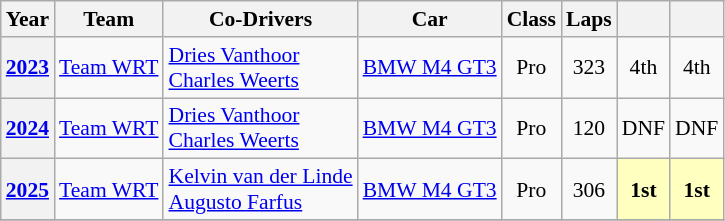<table class="wikitable" style="text-align:center; font-size:90%">
<tr>
<th>Year</th>
<th>Team</th>
<th>Co-Drivers</th>
<th>Car</th>
<th>Class</th>
<th>Laps</th>
<th></th>
<th></th>
</tr>
<tr>
<th><a href='#'>2023</a></th>
<td align="left" nowrap> <a href='#'>Team WRT</a></td>
<td align="left" nowrap> <a href='#'>Dries Vanthoor</a><br> <a href='#'>Charles Weerts</a></td>
<td align="left" nowrap><a href='#'>BMW M4 GT3</a></td>
<td>Pro</td>
<td>323</td>
<td>4th</td>
<td>4th</td>
</tr>
<tr>
<th><a href='#'>2024</a></th>
<td align="left" nowrap> <a href='#'>Team WRT</a></td>
<td align="left" nowrap> <a href='#'>Dries Vanthoor</a><br> <a href='#'>Charles Weerts</a></td>
<td align="left" nowrap><a href='#'>BMW M4 GT3</a></td>
<td>Pro</td>
<td>120</td>
<td>DNF</td>
<td>DNF</td>
</tr>
<tr>
<th><a href='#'>2025</a></th>
<td align="left" nowrap> <a href='#'>Team WRT</a></td>
<td align="left" nowrap> <a href='#'>Kelvin van der Linde</a><br> <a href='#'>Augusto Farfus</a></td>
<td align="left" nowrap><a href='#'>BMW M4 GT3</a></td>
<td>Pro</td>
<td>306</td>
<td style="background:#ffffbf;"><strong>1st</strong></td>
<td style="background:#ffffbf;"><strong>1st</strong></td>
</tr>
<tr>
</tr>
</table>
